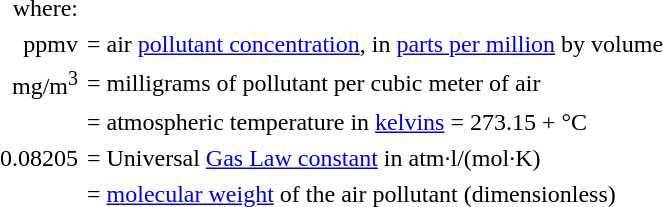<table border="0" cellpadding="2">
<tr>
<td align=right>where:</td>
<td> </td>
</tr>
<tr>
<td align=right>ppmv</td>
<td align=left>= air <a href='#'>pollutant concentration</a>, in <a href='#'>parts per million</a> by volume</td>
</tr>
<tr>
<td align=right>mg/m<sup>3</sup></td>
<td align=left>= milligrams of pollutant per cubic meter of air<br></td>
</tr>
<tr>
<td align=right></td>
<td align=left>= atmospheric temperature in <a href='#'>kelvins</a> = 273.15 + °C</td>
</tr>
<tr>
<td align=right>0.08205</td>
<td align=left>= Universal <a href='#'>Gas Law constant</a> in atm·l/(mol·K)</td>
</tr>
<tr>
<td align=right></td>
<td align=left>= <a href='#'>molecular weight</a> of the air pollutant (dimensionless)</td>
</tr>
</table>
